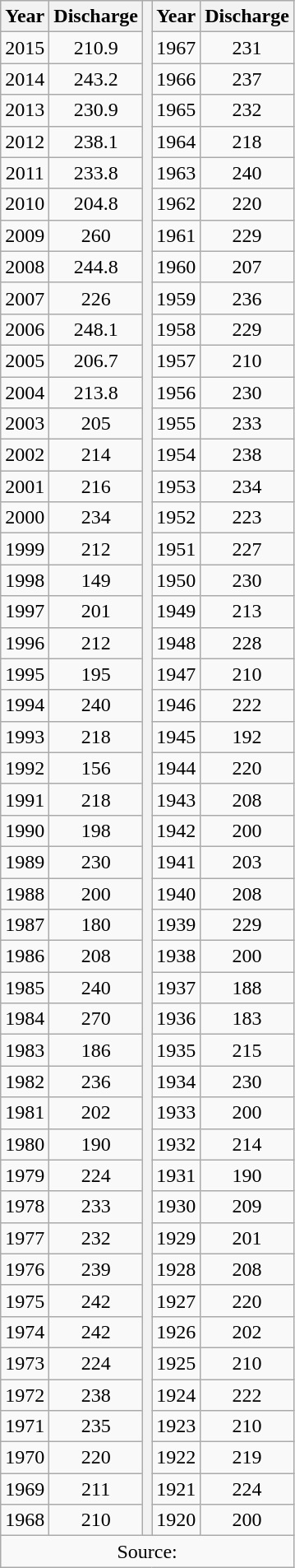<table class="wikitable mw-collapsible mw-collapsed" style="text-align:center;">
<tr>
<th>Year</th>
<th>Discharge</th>
<th rowspan="49"></th>
<th>Year</th>
<th>Discharge</th>
</tr>
<tr>
<td>2015</td>
<td>210.9</td>
<td>1967</td>
<td>231</td>
</tr>
<tr>
<td>2014</td>
<td>243.2</td>
<td>1966</td>
<td>237</td>
</tr>
<tr>
<td>2013</td>
<td>230.9</td>
<td>1965</td>
<td>232</td>
</tr>
<tr>
<td>2012</td>
<td>238.1</td>
<td>1964</td>
<td>218</td>
</tr>
<tr>
<td>2011</td>
<td>233.8</td>
<td>1963</td>
<td>240</td>
</tr>
<tr>
<td>2010</td>
<td>204.8</td>
<td>1962</td>
<td>220</td>
</tr>
<tr>
<td>2009</td>
<td>260</td>
<td>1961</td>
<td>229</td>
</tr>
<tr>
<td>2008</td>
<td>244.8</td>
<td>1960</td>
<td>207</td>
</tr>
<tr>
<td>2007</td>
<td>226</td>
<td>1959</td>
<td>236</td>
</tr>
<tr>
<td>2006</td>
<td>248.1</td>
<td>1958</td>
<td>229</td>
</tr>
<tr>
<td>2005</td>
<td>206.7</td>
<td>1957</td>
<td>210</td>
</tr>
<tr>
<td>2004</td>
<td>213.8</td>
<td>1956</td>
<td>230</td>
</tr>
<tr>
<td>2003</td>
<td>205</td>
<td>1955</td>
<td>233</td>
</tr>
<tr>
<td>2002</td>
<td>214</td>
<td>1954</td>
<td>238</td>
</tr>
<tr>
<td>2001</td>
<td>216</td>
<td>1953</td>
<td>234</td>
</tr>
<tr>
<td>2000</td>
<td>234</td>
<td>1952</td>
<td>223</td>
</tr>
<tr>
<td>1999</td>
<td>212</td>
<td>1951</td>
<td>227</td>
</tr>
<tr>
<td>1998</td>
<td>149</td>
<td>1950</td>
<td>230</td>
</tr>
<tr>
<td>1997</td>
<td>201</td>
<td>1949</td>
<td>213</td>
</tr>
<tr>
<td>1996</td>
<td>212</td>
<td>1948</td>
<td>228</td>
</tr>
<tr>
<td>1995</td>
<td>195</td>
<td>1947</td>
<td>210</td>
</tr>
<tr>
<td>1994</td>
<td>240</td>
<td>1946</td>
<td>222</td>
</tr>
<tr>
<td>1993</td>
<td>218</td>
<td>1945</td>
<td>192</td>
</tr>
<tr>
<td>1992</td>
<td>156</td>
<td>1944</td>
<td>220</td>
</tr>
<tr>
<td>1991</td>
<td>218</td>
<td>1943</td>
<td>208</td>
</tr>
<tr>
<td>1990</td>
<td>198</td>
<td>1942</td>
<td>200</td>
</tr>
<tr>
<td>1989</td>
<td>230</td>
<td>1941</td>
<td>203</td>
</tr>
<tr>
<td>1988</td>
<td>200</td>
<td>1940</td>
<td>208</td>
</tr>
<tr>
<td>1987</td>
<td>180</td>
<td>1939</td>
<td>229</td>
</tr>
<tr>
<td>1986</td>
<td>208</td>
<td>1938</td>
<td>200</td>
</tr>
<tr>
<td>1985</td>
<td>240</td>
<td>1937</td>
<td>188</td>
</tr>
<tr>
<td>1984</td>
<td>270</td>
<td>1936</td>
<td>183</td>
</tr>
<tr>
<td>1983</td>
<td>186</td>
<td>1935</td>
<td>215</td>
</tr>
<tr>
<td>1982</td>
<td>236</td>
<td>1934</td>
<td>230</td>
</tr>
<tr>
<td>1981</td>
<td>202</td>
<td>1933</td>
<td>200</td>
</tr>
<tr>
<td>1980</td>
<td>190</td>
<td>1932</td>
<td>214</td>
</tr>
<tr>
<td>1979</td>
<td>224</td>
<td>1931</td>
<td>190</td>
</tr>
<tr>
<td>1978</td>
<td>233</td>
<td>1930</td>
<td>209</td>
</tr>
<tr>
<td>1977</td>
<td>232</td>
<td>1929</td>
<td>201</td>
</tr>
<tr>
<td>1976</td>
<td>239</td>
<td>1928</td>
<td>208</td>
</tr>
<tr>
<td>1975</td>
<td>242</td>
<td>1927</td>
<td>220</td>
</tr>
<tr>
<td>1974</td>
<td>242</td>
<td>1926</td>
<td>202</td>
</tr>
<tr>
<td>1973</td>
<td>224</td>
<td>1925</td>
<td>210</td>
</tr>
<tr>
<td>1972</td>
<td>238</td>
<td>1924</td>
<td>222</td>
</tr>
<tr>
<td>1971</td>
<td>235</td>
<td>1923</td>
<td>210</td>
</tr>
<tr>
<td>1970</td>
<td>220</td>
<td>1922</td>
<td>219</td>
</tr>
<tr>
<td>1969</td>
<td>211</td>
<td>1921</td>
<td>224</td>
</tr>
<tr>
<td>1968</td>
<td>210</td>
<td>1920</td>
<td>200</td>
</tr>
<tr>
<td colspan="5">Source:</td>
</tr>
</table>
